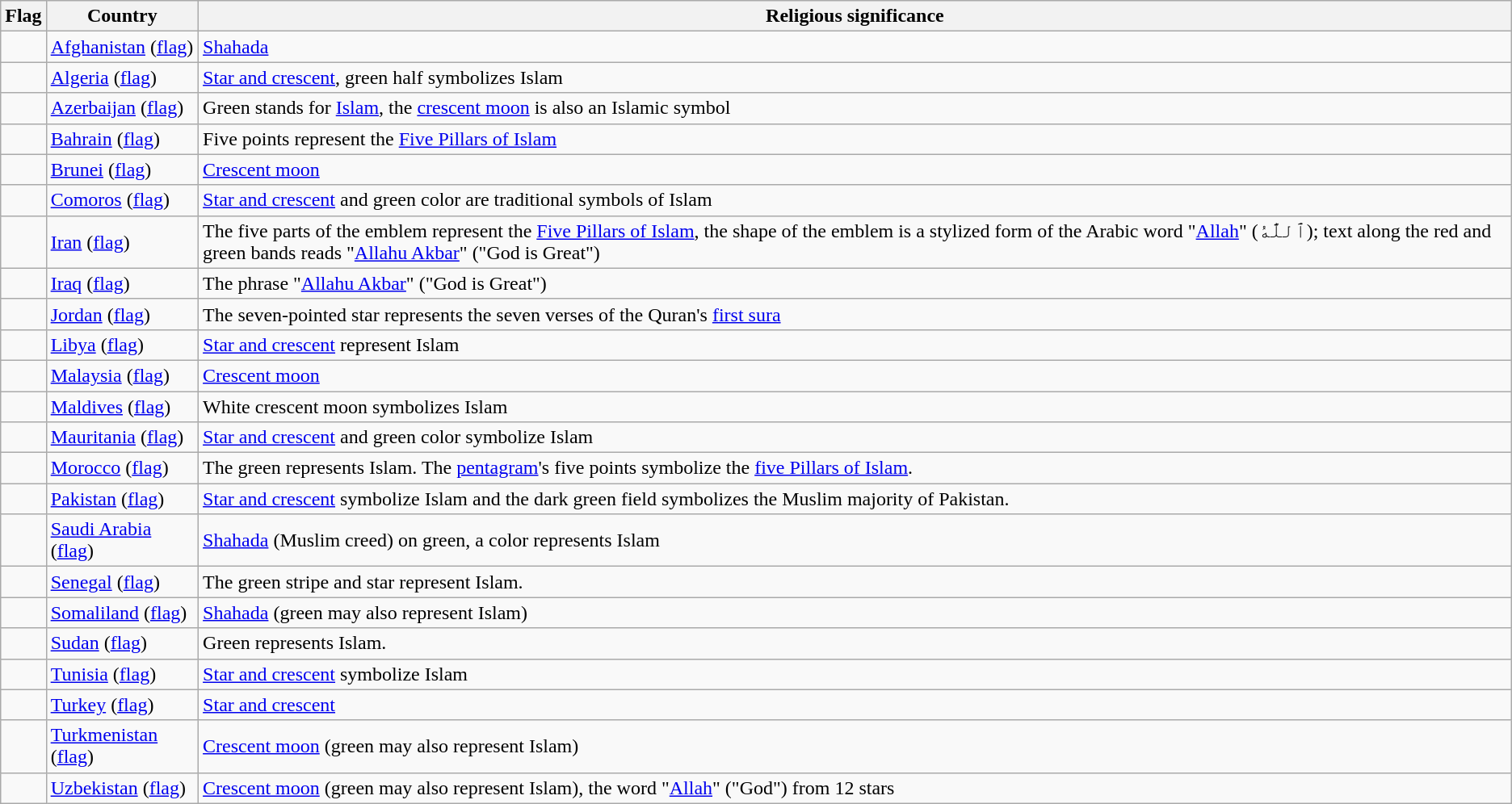<table class="wikitable">
<tr>
<th>Flag</th>
<th>Country</th>
<th>Religious significance</th>
</tr>
<tr>
<td></td>
<td><a href='#'>Afghanistan</a> (<a href='#'>flag</a>)</td>
<td><a href='#'>Shahada</a></td>
</tr>
<tr>
<td></td>
<td><a href='#'>Algeria</a> (<a href='#'>flag</a>)</td>
<td><a href='#'>Star and crescent</a>, green half symbolizes Islam</td>
</tr>
<tr>
<td></td>
<td><a href='#'>Azerbaijan</a> (<a href='#'>flag</a>)</td>
<td>Green stands for <a href='#'>Islam</a>, the <a href='#'>crescent moon</a> is also an Islamic symbol</td>
</tr>
<tr>
<td></td>
<td><a href='#'>Bahrain</a> (<a href='#'>flag</a>)</td>
<td>Five points represent the <a href='#'>Five Pillars of Islam</a></td>
</tr>
<tr>
<td></td>
<td><a href='#'>Brunei</a> (<a href='#'>flag</a>)</td>
<td><a href='#'>Crescent moon</a></td>
</tr>
<tr>
<td></td>
<td><a href='#'>Comoros</a> (<a href='#'>flag</a>)</td>
<td><a href='#'>Star and crescent</a> and green color are traditional symbols of Islam</td>
</tr>
<tr>
<td></td>
<td><a href='#'>Iran</a> (<a href='#'>flag</a>)</td>
<td>The five parts of the emblem represent the <a href='#'>Five Pillars of Islam</a>, the shape of the emblem is a stylized form of the Arabic word "<a href='#'>Allah</a>" (ٱللَّٰهُ); text along the red and green bands reads "<a href='#'>Allahu Akbar</a>" ("God is Great")</td>
</tr>
<tr>
<td></td>
<td><a href='#'>Iraq</a> (<a href='#'>flag</a>)</td>
<td>The phrase "<a href='#'>Allahu Akbar</a>" ("God is Great")</td>
</tr>
<tr>
<td></td>
<td><a href='#'>Jordan</a> (<a href='#'>flag</a>)</td>
<td>The seven-pointed star represents the seven verses of the Quran's <a href='#'>first sura</a></td>
</tr>
<tr>
<td></td>
<td><a href='#'>Libya</a> (<a href='#'>flag</a>)</td>
<td><a href='#'>Star and crescent</a> represent Islam</td>
</tr>
<tr>
<td></td>
<td><a href='#'>Malaysia</a> (<a href='#'>flag</a>)</td>
<td><a href='#'>Crescent moon</a></td>
</tr>
<tr>
<td></td>
<td><a href='#'>Maldives</a> (<a href='#'>flag</a>)</td>
<td>White crescent moon symbolizes Islam</td>
</tr>
<tr>
<td></td>
<td><a href='#'>Mauritania</a> (<a href='#'>flag</a>)</td>
<td><a href='#'>Star and crescent</a> and green color symbolize Islam</td>
</tr>
<tr>
<td></td>
<td><a href='#'>Morocco</a> (<a href='#'>flag</a>)</td>
<td>The green represents Islam. The <a href='#'>pentagram</a>'s five points symbolize the <a href='#'>five Pillars of Islam</a>.</td>
</tr>
<tr>
<td></td>
<td><a href='#'>Pakistan</a> (<a href='#'>flag</a>)</td>
<td><a href='#'>Star and crescent</a> symbolize Islam and the dark green field symbolizes the Muslim majority of Pakistan.</td>
</tr>
<tr>
<td></td>
<td><a href='#'>Saudi Arabia</a> (<a href='#'>flag</a>)</td>
<td><a href='#'>Shahada</a> (Muslim creed) on green, a color represents Islam</td>
</tr>
<tr>
<td></td>
<td><a href='#'>Senegal</a> (<a href='#'>flag</a>)</td>
<td>The green stripe and star represent Islam.</td>
</tr>
<tr>
<td></td>
<td><a href='#'>Somaliland</a> (<a href='#'>flag</a>)</td>
<td><a href='#'>Shahada</a> (green may also represent Islam)</td>
</tr>
<tr>
<td></td>
<td><a href='#'>Sudan</a> (<a href='#'>flag</a>)</td>
<td>Green represents Islam.</td>
</tr>
<tr>
<td></td>
<td><a href='#'>Tunisia</a> (<a href='#'>flag</a>)</td>
<td><a href='#'>Star and crescent</a> symbolize Islam</td>
</tr>
<tr>
<td></td>
<td><a href='#'>Turkey</a> (<a href='#'>flag</a>)</td>
<td><a href='#'>Star and crescent</a></td>
</tr>
<tr>
<td></td>
<td><a href='#'>Turkmenistan</a> (<a href='#'>flag</a>)</td>
<td><a href='#'>Crescent moon</a> (green may also represent Islam)</td>
</tr>
<tr>
<td></td>
<td><a href='#'>Uzbekistan</a> (<a href='#'>flag</a>)</td>
<td><a href='#'>Crescent moon</a> (green may also represent Islam), the word "<a href='#'>Allah</a>" ("God") from 12 stars</td>
</tr>
</table>
